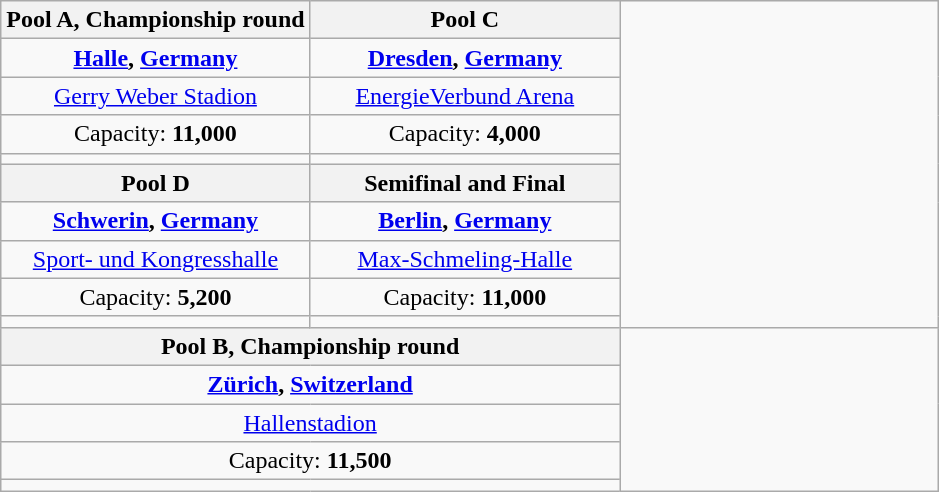<table class="wikitable" style="text-align:center;">
<tr>
<th width=33%>Pool A, Championship round</th>
<th width=33%>Pool C</th>
<td width=34% rowspan=10></td>
</tr>
<tr>
<td><strong> <a href='#'>Halle</a>, <a href='#'>Germany</a></strong></td>
<td><strong> <a href='#'>Dresden</a>, <a href='#'>Germany</a></strong></td>
</tr>
<tr>
<td><a href='#'>Gerry Weber Stadion</a></td>
<td><a href='#'>EnergieVerbund Arena</a></td>
</tr>
<tr>
<td>Capacity: <strong>11,000</strong></td>
<td>Capacity: <strong>4,000</strong></td>
</tr>
<tr>
<td></td>
<td></td>
</tr>
<tr>
<th width=33%>Pool D</th>
<th width=33%>Semifinal and Final</th>
</tr>
<tr>
<td><strong> <a href='#'>Schwerin</a>, <a href='#'>Germany</a></strong></td>
<td><strong> <a href='#'>Berlin</a>, <a href='#'>Germany</a></strong></td>
</tr>
<tr>
<td><a href='#'>Sport- und Kongresshalle</a></td>
<td><a href='#'>Max-Schmeling-Halle</a></td>
</tr>
<tr>
<td>Capacity: <strong>5,200</strong></td>
<td>Capacity: <strong>11,000</strong></td>
</tr>
<tr>
<td></td>
<td></td>
</tr>
<tr>
<th width=66% colspan=2>Pool B, Championship round</th>
<td width=34% rowspan=5></td>
</tr>
<tr>
<td colspan=2><strong> <a href='#'>Zürich</a>, <a href='#'>Switzerland</a></strong></td>
</tr>
<tr>
<td colspan=2><a href='#'>Hallenstadion</a></td>
</tr>
<tr>
<td colspan=2>Capacity: <strong>11,500</strong></td>
</tr>
<tr>
<td colspan=2></td>
</tr>
</table>
